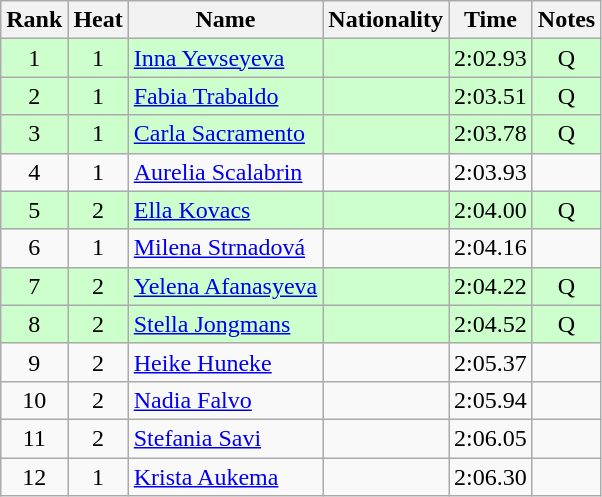<table class="wikitable sortable" style="text-align:center">
<tr>
<th>Rank</th>
<th>Heat</th>
<th>Name</th>
<th>Nationality</th>
<th>Time</th>
<th>Notes</th>
</tr>
<tr bgcolor=ccffcc>
<td>1</td>
<td>1</td>
<td align="left"><a href='#'>Inna Yevseyeva</a></td>
<td align=left></td>
<td>2:02.93</td>
<td>Q</td>
</tr>
<tr bgcolor=ccffcc>
<td>2</td>
<td>1</td>
<td align="left"><a href='#'>Fabia Trabaldo</a></td>
<td align=left></td>
<td>2:03.51</td>
<td>Q</td>
</tr>
<tr bgcolor=ccffcc>
<td>3</td>
<td>1</td>
<td align="left"><a href='#'>Carla Sacramento</a></td>
<td align=left></td>
<td>2:03.78</td>
<td>Q</td>
</tr>
<tr>
<td>4</td>
<td>1</td>
<td align="left"><a href='#'>Aurelia Scalabrin</a></td>
<td align=left></td>
<td>2:03.93</td>
<td></td>
</tr>
<tr bgcolor=ccffcc>
<td>5</td>
<td>2</td>
<td align="left"><a href='#'>Ella Kovacs</a></td>
<td align=left></td>
<td>2:04.00</td>
<td>Q</td>
</tr>
<tr>
<td>6</td>
<td>1</td>
<td align="left"><a href='#'>Milena Strnadová</a></td>
<td align=left></td>
<td>2:04.16</td>
<td></td>
</tr>
<tr bgcolor=ccffcc>
<td>7</td>
<td>2</td>
<td align="left"><a href='#'>Yelena Afanasyeva</a></td>
<td align=left></td>
<td>2:04.22</td>
<td>Q</td>
</tr>
<tr bgcolor=ccffcc>
<td>8</td>
<td>2</td>
<td align="left"><a href='#'>Stella Jongmans</a></td>
<td align=left></td>
<td>2:04.52</td>
<td>Q</td>
</tr>
<tr>
<td>9</td>
<td>2</td>
<td align="left"><a href='#'>Heike Huneke</a></td>
<td align=left></td>
<td>2:05.37</td>
<td></td>
</tr>
<tr>
<td>10</td>
<td>2</td>
<td align="left"><a href='#'>Nadia Falvo</a></td>
<td align=left></td>
<td>2:05.94</td>
<td></td>
</tr>
<tr>
<td>11</td>
<td>2</td>
<td align="left"><a href='#'>Stefania Savi</a></td>
<td align=left></td>
<td>2:06.05</td>
<td></td>
</tr>
<tr>
<td>12</td>
<td>1</td>
<td align="left"><a href='#'>Krista Aukema</a></td>
<td align=left></td>
<td>2:06.30</td>
<td></td>
</tr>
</table>
